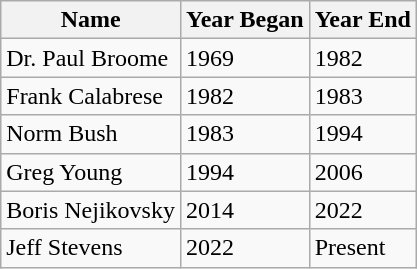<table class="wikitable">
<tr>
<th>Name</th>
<th>Year Began</th>
<th>Year End</th>
</tr>
<tr>
<td>Dr. Paul Broome</td>
<td>1969</td>
<td>1982</td>
</tr>
<tr>
<td>Frank Calabrese</td>
<td>1982</td>
<td>1983</td>
</tr>
<tr>
<td>Norm Bush</td>
<td>1983</td>
<td>1994</td>
</tr>
<tr>
<td>Greg Young</td>
<td>1994</td>
<td>2006</td>
</tr>
<tr>
<td>Boris Nejikovsky</td>
<td>2014</td>
<td>2022</td>
</tr>
<tr>
<td>Jeff Stevens</td>
<td>2022</td>
<td>Present</td>
</tr>
</table>
